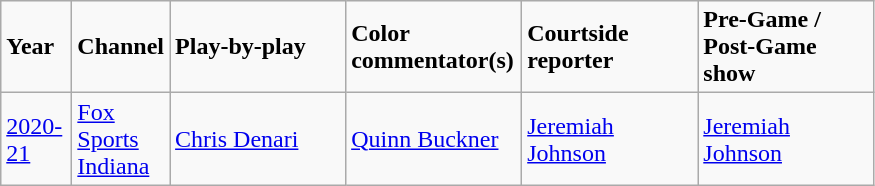<table class="wikitable">
<tr>
<td width="40"><strong>Year</strong></td>
<td width="40"><strong>Channel</strong></td>
<td width="110"><strong>Play-by-play</strong></td>
<td width="110"><strong>Color commentator(s)</strong></td>
<td width="110"><strong>Courtside reporter</strong></td>
<td width="110"><strong>Pre-Game / Post-Game show</strong></td>
</tr>
<tr |>
<td><a href='#'>2020-21</a></td>
<td><a href='#'>Fox Sports Indiana</a></td>
<td><a href='#'>Chris Denari</a></td>
<td><a href='#'>Quinn Buckner</a></td>
<td><a href='#'>Jeremiah Johnson</a></td>
<td><a href='#'>Jeremiah Johnson</a></td>
</tr>
</table>
